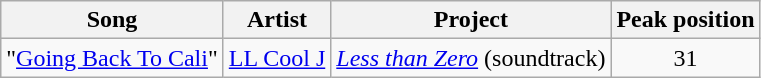<table class="wikitable sortable plainrowheaders" style="text-align:center;">
<tr>
<th scope="col">Song</th>
<th scope="col">Artist</th>
<th scope="col">Project</th>
<th scope="col">Peak position</th>
</tr>
<tr>
<td>"<a href='#'>Going Back To Cali</a>"</td>
<td><a href='#'>LL Cool J</a></td>
<td><em><a href='#'>Less than Zero</a></em> (soundtrack)</td>
<td>31</td>
</tr>
</table>
